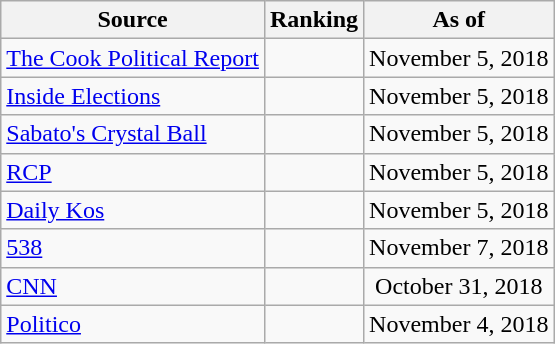<table class="wikitable" style="text-align:center">
<tr>
<th>Source</th>
<th>Ranking</th>
<th>As of</th>
</tr>
<tr>
<td style="text-align:left"><a href='#'>The Cook Political Report</a></td>
<td></td>
<td>November 5, 2018</td>
</tr>
<tr>
<td style="text-align:left"><a href='#'>Inside Elections</a></td>
<td></td>
<td>November 5, 2018</td>
</tr>
<tr>
<td style="text-align:left"><a href='#'>Sabato's Crystal Ball</a></td>
<td></td>
<td>November 5, 2018</td>
</tr>
<tr>
<td style="text-align:left"><a href='#'>RCP</a></td>
<td></td>
<td>November 5, 2018</td>
</tr>
<tr>
<td style="text-align:left"><a href='#'>Daily Kos</a></td>
<td></td>
<td>November 5, 2018</td>
</tr>
<tr>
<td style="text-align:left"><a href='#'>538</a></td>
<td></td>
<td>November 7, 2018</td>
</tr>
<tr>
<td style="text-align:left"><a href='#'>CNN</a></td>
<td></td>
<td>October 31, 2018</td>
</tr>
<tr>
<td style="text-align:left"><a href='#'>Politico</a></td>
<td></td>
<td>November 4, 2018</td>
</tr>
</table>
